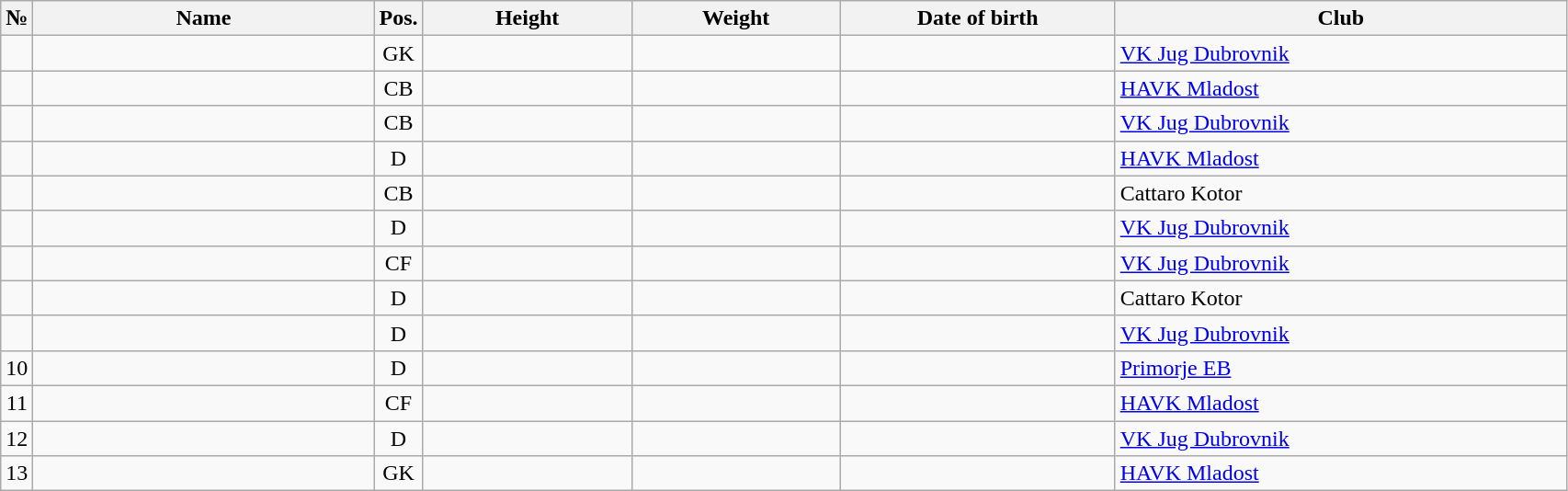<table class="wikitable sortable" style="font-size:100%; text-align:center;">
<tr>
<th>№</th>
<th style="width:15em;text-align:center;">Name</th>
<th>Pos.</th>
<th style="width:9em">Height</th>
<th style="width:9em">Weight</th>
<th style="width:12em">Date of birth</th>
<th style="width:20em">Club</th>
</tr>
<tr>
<td></td>
<td style="text-align:left;"></td>
<td>GK</td>
<td></td>
<td></td>
<td style="text-align:right;"></td>
<td style="text-align:left;"> <a href='#'>VK Jug Dubrovnik</a></td>
</tr>
<tr>
<td></td>
<td style="text-align:left;"></td>
<td>CB</td>
<td></td>
<td></td>
<td style="text-align:right;"></td>
<td style="text-align:left;"> <a href='#'>HAVK Mladost</a></td>
</tr>
<tr>
<td></td>
<td style="text-align:left;"></td>
<td>CB</td>
<td></td>
<td></td>
<td style="text-align:right;"></td>
<td style="text-align:left;"> <a href='#'>VK Jug Dubrovnik</a></td>
</tr>
<tr>
<td></td>
<td style="text-align:left;"></td>
<td>D</td>
<td></td>
<td></td>
<td style="text-align:right;"></td>
<td style="text-align:left;"> <a href='#'>HAVK Mladost</a></td>
</tr>
<tr>
<td></td>
<td style="text-align:left;"></td>
<td>CB</td>
<td></td>
<td></td>
<td style="text-align:right;"></td>
<td style="text-align:left;"> Cattaro  Kotor</td>
</tr>
<tr>
<td></td>
<td style="text-align:left;"></td>
<td>D</td>
<td></td>
<td></td>
<td style="text-align:right;"></td>
<td style="text-align:left;"> <a href='#'>VK Jug Dubrovnik</a></td>
</tr>
<tr>
<td></td>
<td style="text-align:left;"></td>
<td>CF</td>
<td></td>
<td></td>
<td style="text-align:right;"></td>
<td style="text-align:left;"> <a href='#'>VK Jug Dubrovnik</a></td>
</tr>
<tr>
<td></td>
<td style="text-align:left;"></td>
<td>D</td>
<td></td>
<td></td>
<td style="text-align:right;"></td>
<td style="text-align:left;"> Cattaro  Kotor</td>
</tr>
<tr>
<td></td>
<td style="text-align:left;"></td>
<td>D</td>
<td></td>
<td></td>
<td style="text-align:right;"></td>
<td style="text-align:left;"> <a href='#'>VK Jug Dubrovnik</a></td>
</tr>
<tr>
<td>10</td>
<td style="text-align:left;"></td>
<td>D</td>
<td></td>
<td></td>
<td style="text-align:right;"></td>
<td style="text-align:left;"> <a href='#'>Primorje EB</a></td>
</tr>
<tr>
<td>11</td>
<td style="text-align:left;"></td>
<td>CF</td>
<td></td>
<td></td>
<td style="text-align:right;"></td>
<td style="text-align:left;"> <a href='#'>HAVK Mladost</a></td>
</tr>
<tr>
<td>12</td>
<td style="text-align:left;"></td>
<td>D</td>
<td></td>
<td></td>
<td style="text-align:right;"></td>
<td style="text-align:left;"> <a href='#'>VK Jug Dubrovnik</a></td>
</tr>
<tr>
<td>13</td>
<td style="text-align:left;"></td>
<td>GK</td>
<td></td>
<td></td>
<td style="text-align:right;"></td>
<td style="text-align:left;"> <a href='#'>HAVK Mladost</a></td>
</tr>
</table>
